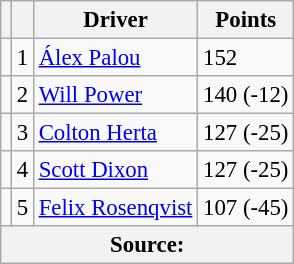<table class="wikitable" style="font-size: 95%;">
<tr>
<th scope="col"></th>
<th scope="col"></th>
<th scope="col">Driver</th>
<th scope="col">Points</th>
</tr>
<tr>
<td align="left"></td>
<td align="center">1</td>
<td> <a href='#'>Álex Palou</a></td>
<td align="left">152</td>
</tr>
<tr>
<td align="left"></td>
<td align="center">2</td>
<td> <a href='#'>Will Power</a></td>
<td align="left">140 (-12)</td>
</tr>
<tr>
<td align="left"></td>
<td align="center">3</td>
<td> <a href='#'>Colton Herta</a></td>
<td align="left">127 (-25)</td>
</tr>
<tr>
<td align="left"></td>
<td align="center">4</td>
<td> <a href='#'>Scott Dixon</a></td>
<td align="left">127 (-25)</td>
</tr>
<tr>
<td align="left"></td>
<td align="center">5</td>
<td> <a href='#'>Felix Rosenqvist</a></td>
<td align="left">107 (-45)</td>
</tr>
<tr>
<th colspan=4>Source:</th>
</tr>
</table>
